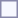<table style="border:1px solid #8888aa; background-color:#f7f8ff; padding:5px; font-size:95%; margin: 0px 12px 12px 0px;">
</table>
